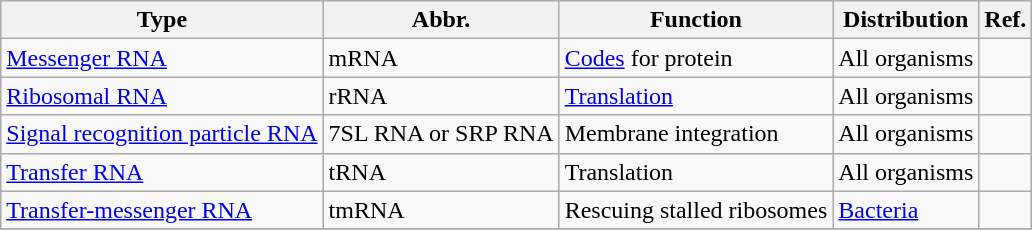<table class="wikitable sortable">
<tr>
<th>Type</th>
<th>Abbr.</th>
<th>Function</th>
<th>Distribution</th>
<th>Ref.</th>
</tr>
<tr>
<td><a href='#'>Messenger RNA</a></td>
<td>mRNA</td>
<td><a href='#'>Codes</a> for protein</td>
<td>All organisms</td>
<td></td>
</tr>
<tr>
<td><a href='#'>Ribosomal RNA</a></td>
<td>rRNA</td>
<td><a href='#'>Translation</a></td>
<td>All organisms</td>
<td></td>
</tr>
<tr>
<td><a href='#'>Signal recognition particle RNA</a></td>
<td>7SL RNA or SRP RNA</td>
<td>Membrane integration</td>
<td>All organisms</td>
<td></td>
</tr>
<tr>
<td><a href='#'>Transfer RNA</a></td>
<td>tRNA</td>
<td>Translation</td>
<td>All organisms</td>
<td></td>
</tr>
<tr>
<td><a href='#'>Transfer-messenger RNA</a></td>
<td>tmRNA</td>
<td>Rescuing stalled ribosomes</td>
<td><a href='#'>Bacteria</a></td>
<td></td>
</tr>
<tr>
</tr>
</table>
